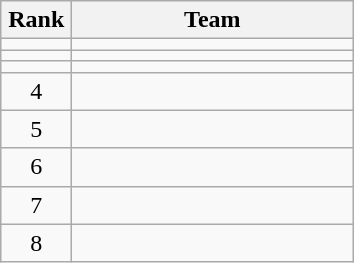<table class="wikitable" style="text-align: center;">
<tr>
<th width=40>Rank</th>
<th width=180>Team</th>
</tr>
<tr>
<td></td>
<td align=left></td>
</tr>
<tr>
<td></td>
<td align=left></td>
</tr>
<tr>
<td></td>
<td align=left></td>
</tr>
<tr>
<td>4</td>
<td align=left></td>
</tr>
<tr>
<td>5</td>
<td align=left></td>
</tr>
<tr>
<td>6</td>
<td align=left></td>
</tr>
<tr>
<td>7</td>
<td align=left></td>
</tr>
<tr>
<td>8</td>
<td align=left></td>
</tr>
</table>
